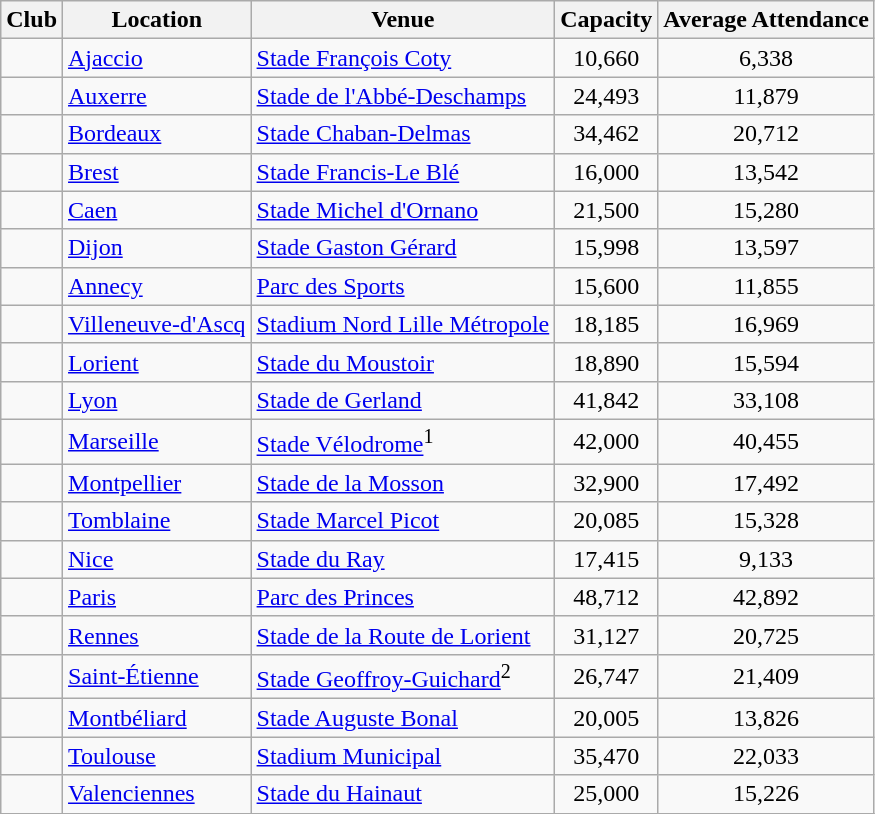<table class="wikitable sortable">
<tr>
<th>Club</th>
<th>Location</th>
<th>Venue</th>
<th>Capacity</th>
<th>Average Attendance</th>
</tr>
<tr>
<td></td>
<td><a href='#'>Ajaccio</a></td>
<td><a href='#'>Stade François Coty</a></td>
<td align="center">10,660</td>
<td align="center">6,338</td>
</tr>
<tr>
<td></td>
<td><a href='#'>Auxerre</a></td>
<td><a href='#'>Stade de l'Abbé-Deschamps</a></td>
<td align="center">24,493</td>
<td align="center">11,879</td>
</tr>
<tr>
<td></td>
<td><a href='#'>Bordeaux</a></td>
<td><a href='#'>Stade Chaban-Delmas</a></td>
<td align="center">34,462</td>
<td align="center">20,712</td>
</tr>
<tr>
<td></td>
<td><a href='#'>Brest</a></td>
<td><a href='#'>Stade Francis-Le Blé</a></td>
<td align="center">16,000</td>
<td align="center">13,542</td>
</tr>
<tr>
<td></td>
<td><a href='#'>Caen</a></td>
<td><a href='#'>Stade Michel d'Ornano</a></td>
<td align="center">21,500</td>
<td align="center">15,280</td>
</tr>
<tr>
<td></td>
<td><a href='#'>Dijon</a></td>
<td><a href='#'>Stade Gaston Gérard</a></td>
<td align="center">15,998</td>
<td align="center">13,597</td>
</tr>
<tr>
<td></td>
<td><a href='#'>Annecy</a></td>
<td><a href='#'>Parc des Sports</a></td>
<td align="center">15,600</td>
<td align="center">11,855</td>
</tr>
<tr>
<td></td>
<td><a href='#'>Villeneuve-d'Ascq</a></td>
<td><a href='#'>Stadium Nord Lille Métropole</a></td>
<td align="center">18,185</td>
<td align="center">16,969</td>
</tr>
<tr>
<td></td>
<td><a href='#'>Lorient</a></td>
<td><a href='#'>Stade du Moustoir</a></td>
<td align="center">18,890</td>
<td align="center">15,594</td>
</tr>
<tr>
<td></td>
<td><a href='#'>Lyon</a></td>
<td><a href='#'>Stade de Gerland</a></td>
<td align="center">41,842</td>
<td align="center">33,108</td>
</tr>
<tr>
<td></td>
<td><a href='#'>Marseille</a></td>
<td><a href='#'>Stade Vélodrome</a><sup>1</sup></td>
<td align="center">42,000</td>
<td align="center">40,455</td>
</tr>
<tr>
<td></td>
<td><a href='#'>Montpellier</a></td>
<td><a href='#'>Stade de la Mosson</a></td>
<td align="center">32,900</td>
<td align="center">17,492</td>
</tr>
<tr>
<td></td>
<td><a href='#'>Tomblaine</a></td>
<td><a href='#'>Stade Marcel Picot</a></td>
<td align="center">20,085</td>
<td align="center">15,328</td>
</tr>
<tr>
<td></td>
<td><a href='#'>Nice</a></td>
<td><a href='#'>Stade du Ray</a></td>
<td align="center">17,415</td>
<td align="center">9,133</td>
</tr>
<tr>
<td></td>
<td><a href='#'>Paris</a></td>
<td><a href='#'>Parc des Princes</a></td>
<td align="center">48,712</td>
<td align="center">42,892</td>
</tr>
<tr>
<td></td>
<td><a href='#'>Rennes</a></td>
<td><a href='#'>Stade de la Route de Lorient</a></td>
<td align="center">31,127</td>
<td align="center">20,725</td>
</tr>
<tr>
<td></td>
<td><a href='#'>Saint-Étienne</a></td>
<td><a href='#'>Stade Geoffroy-Guichard</a><sup>2</sup></td>
<td align="center">26,747</td>
<td align="center">21,409</td>
</tr>
<tr>
<td></td>
<td><a href='#'>Montbéliard</a></td>
<td><a href='#'>Stade Auguste Bonal</a></td>
<td align="center">20,005</td>
<td align="center">13,826</td>
</tr>
<tr>
<td></td>
<td><a href='#'>Toulouse</a></td>
<td><a href='#'>Stadium Municipal</a></td>
<td align="center">35,470</td>
<td align="center">22,033</td>
</tr>
<tr>
<td></td>
<td><a href='#'>Valenciennes</a></td>
<td><a href='#'>Stade du Hainaut</a></td>
<td align="center">25,000</td>
<td align="center">15,226</td>
</tr>
<tr>
</tr>
</table>
